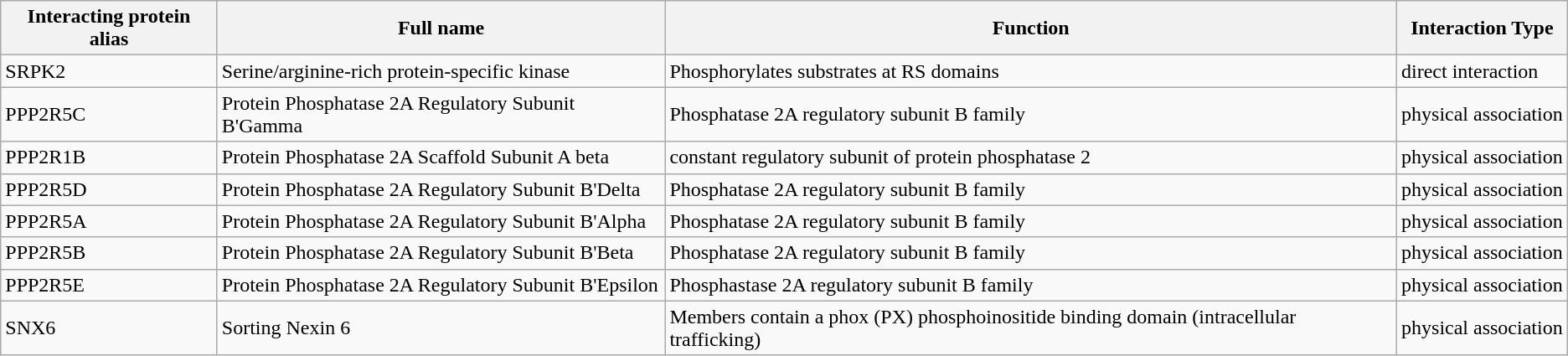<table class="wikitable sortable">
<tr>
<th>Interacting protein alias</th>
<th>Full name</th>
<th>Function</th>
<th>Interaction Type</th>
</tr>
<tr>
<td>SRPK2</td>
<td>Serine/arginine-rich protein-specific kinase</td>
<td>Phosphorylates substrates at RS domains</td>
<td>direct interaction</td>
</tr>
<tr>
<td>PPP2R5C</td>
<td>Protein Phosphatase 2A Regulatory Subunit B'Gamma</td>
<td>Phosphatase 2A regulatory subunit B family</td>
<td>physical association</td>
</tr>
<tr>
<td>PPP2R1B</td>
<td>Protein Phosphatase 2A Scaffold Subunit A beta</td>
<td>constant regulatory subunit of protein phosphatase 2</td>
<td>physical association</td>
</tr>
<tr>
<td>PPP2R5D</td>
<td>Protein Phosphatase 2A Regulatory Subunit B'Delta</td>
<td>Phosphatase 2A regulatory subunit B family</td>
<td>physical association</td>
</tr>
<tr>
<td>PPP2R5A</td>
<td>Protein Phosphatase 2A Regulatory Subunit B'Alpha</td>
<td>Phosphatase 2A regulatory subunit B family</td>
<td>physical association</td>
</tr>
<tr>
<td>PPP2R5B</td>
<td>Protein Phosphatase 2A Regulatory Subunit B'Beta</td>
<td>Phosphatase 2A regulatory subunit B family</td>
<td>physical association</td>
</tr>
<tr>
<td>PPP2R5E</td>
<td>Protein Phosphatase 2A Regulatory Subunit B'Epsilon</td>
<td>Phosphastase 2A regulatory subunit B family</td>
<td>physical association</td>
</tr>
<tr>
<td>SNX6</td>
<td>Sorting Nexin 6</td>
<td>Members contain a phox (PX) phosphoinositide binding domain (intracellular trafficking)</td>
<td>physical association</td>
</tr>
</table>
